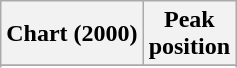<table class="wikitable sortable plainrowheaders" style="text-align:center">
<tr>
<th scope="col">Chart (2000)</th>
<th scope="col">Peak<br>position</th>
</tr>
<tr>
</tr>
<tr>
</tr>
<tr>
</tr>
</table>
